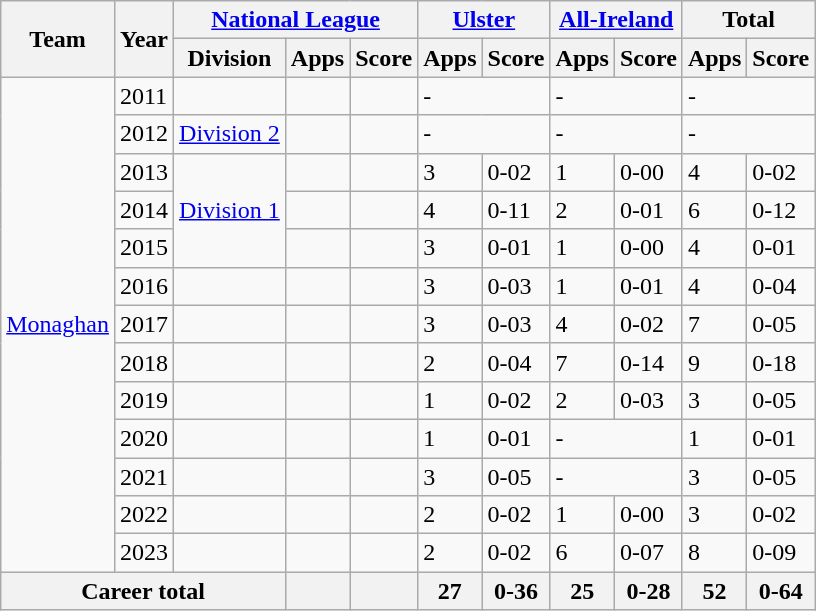<table class="wikitable">
<tr>
<th rowspan="2">Team</th>
<th rowspan="2">Year</th>
<th colspan="3"><a href='#'>National League</a></th>
<th colspan="2"><a href='#'>Ulster</a></th>
<th colspan="2"><a href='#'>All-Ireland</a></th>
<th colspan="2">Total</th>
</tr>
<tr>
<th>Division</th>
<th>Apps</th>
<th>Score</th>
<th>Apps</th>
<th>Score</th>
<th>Apps</th>
<th>Score</th>
<th>Apps</th>
<th>Score</th>
</tr>
<tr>
<td rowspan="13"><a href='#'>Monaghan</a></td>
<td>2011</td>
<td></td>
<td></td>
<td></td>
<td colspan="2">-</td>
<td colspan="2">-</td>
<td colspan="2">-</td>
</tr>
<tr>
<td>2012</td>
<td><a href='#'>Division 2</a></td>
<td></td>
<td></td>
<td colspan="2">-</td>
<td colspan="2">-</td>
<td colspan="2">-</td>
</tr>
<tr>
<td>2013</td>
<td rowspan="3"><a href='#'>Division 1</a></td>
<td></td>
<td></td>
<td>3</td>
<td>0-02</td>
<td>1</td>
<td>0-00</td>
<td>4</td>
<td>0-02</td>
</tr>
<tr>
<td>2014</td>
<td></td>
<td></td>
<td>4</td>
<td>0-11</td>
<td>2</td>
<td>0-01</td>
<td>6</td>
<td>0-12</td>
</tr>
<tr>
<td>2015</td>
<td></td>
<td></td>
<td>3</td>
<td>0-01</td>
<td>1</td>
<td>0-00</td>
<td>4</td>
<td>0-01</td>
</tr>
<tr>
<td>2016</td>
<td></td>
<td></td>
<td></td>
<td>3</td>
<td>0-03</td>
<td>1</td>
<td>0-01</td>
<td>4</td>
<td>0-04</td>
</tr>
<tr>
<td>2017</td>
<td></td>
<td></td>
<td></td>
<td>3</td>
<td>0-03</td>
<td>4</td>
<td>0-02</td>
<td>7</td>
<td>0-05</td>
</tr>
<tr>
<td>2018</td>
<td></td>
<td></td>
<td></td>
<td>2</td>
<td>0-04</td>
<td>7</td>
<td>0-14</td>
<td>9</td>
<td>0-18</td>
</tr>
<tr>
<td>2019</td>
<td></td>
<td></td>
<td></td>
<td>1</td>
<td>0-02</td>
<td>2</td>
<td>0-03</td>
<td>3</td>
<td>0-05</td>
</tr>
<tr>
<td>2020</td>
<td></td>
<td></td>
<td></td>
<td>1</td>
<td>0-01</td>
<td colspan="2">-</td>
<td>1</td>
<td>0-01</td>
</tr>
<tr>
<td>2021</td>
<td></td>
<td></td>
<td></td>
<td>3</td>
<td>0-05</td>
<td colspan="2">-</td>
<td>3</td>
<td>0-05</td>
</tr>
<tr>
<td>2022</td>
<td></td>
<td></td>
<td></td>
<td>2</td>
<td>0-02</td>
<td>1</td>
<td>0-00</td>
<td>3</td>
<td>0-02</td>
</tr>
<tr>
<td>2023</td>
<td></td>
<td></td>
<td></td>
<td>2</td>
<td>0-02</td>
<td>6</td>
<td>0-07</td>
<td>8</td>
<td>0-09</td>
</tr>
<tr>
<th colspan="3">Career total</th>
<th></th>
<th></th>
<th>27</th>
<th>0-36</th>
<th>25</th>
<th>0-28</th>
<th>52</th>
<th>0-64</th>
</tr>
</table>
